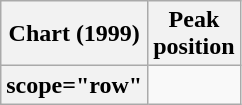<table class="wikitable plainrowheaders" style="text-align:center">
<tr>
<th scope="col">Chart (1999)</th>
<th scope="col">Peak<br>position</th>
</tr>
<tr>
<th>scope="row" </th>
</tr>
</table>
